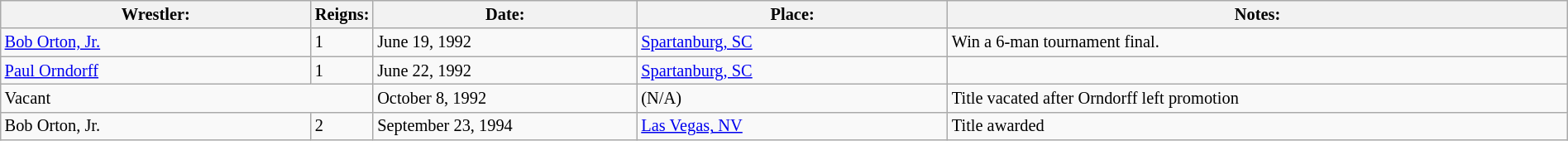<table class="sortable wikitable" style="font-size:85%; text-align:left; width:100%;">
<tr>
<th width=20%>Wrestler:</th>
<th width=3%>Reigns:</th>
<th width=17%>Date:</th>
<th width=20%>Place:</th>
<th width=40%>Notes:</th>
</tr>
<tr>
<td><a href='#'>Bob Orton, Jr.</a></td>
<td>1</td>
<td>June 19, 1992</td>
<td><a href='#'>Spartanburg, SC</a></td>
<td>Win a 6-man tournament final.</td>
</tr>
<tr>
<td><a href='#'>Paul Orndorff</a></td>
<td>1</td>
<td>June 22, 1992</td>
<td><a href='#'>Spartanburg, SC</a></td>
<td></td>
</tr>
<tr>
<td colspan=2>Vacant</td>
<td>October 8, 1992</td>
<td>(N/A)</td>
<td>Title vacated after Orndorff left promotion</td>
</tr>
<tr>
<td>Bob Orton, Jr.</td>
<td>2</td>
<td>September 23, 1994</td>
<td><a href='#'>Las Vegas, NV</a></td>
<td>Title awarded</td>
</tr>
</table>
